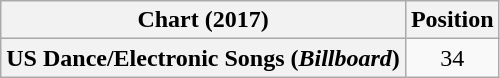<table class="wikitable plainrowheaders" style="text-align:center">
<tr>
<th scope="col">Chart (2017)</th>
<th scope="col">Position</th>
</tr>
<tr>
<th scope="row">US Dance/Electronic Songs (<em>Billboard</em>)</th>
<td>34</td>
</tr>
</table>
